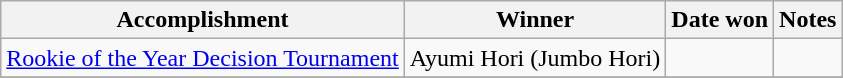<table class="wikitable">
<tr>
<th>Accomplishment</th>
<th>Winner</th>
<th>Date won</th>
<th>Notes</th>
</tr>
<tr>
<td><a href='#'>Rookie of the Year Decision Tournament</a></td>
<td>Ayumi Hori (Jumbo Hori)</td>
<td></td>
<td></td>
</tr>
<tr>
</tr>
</table>
